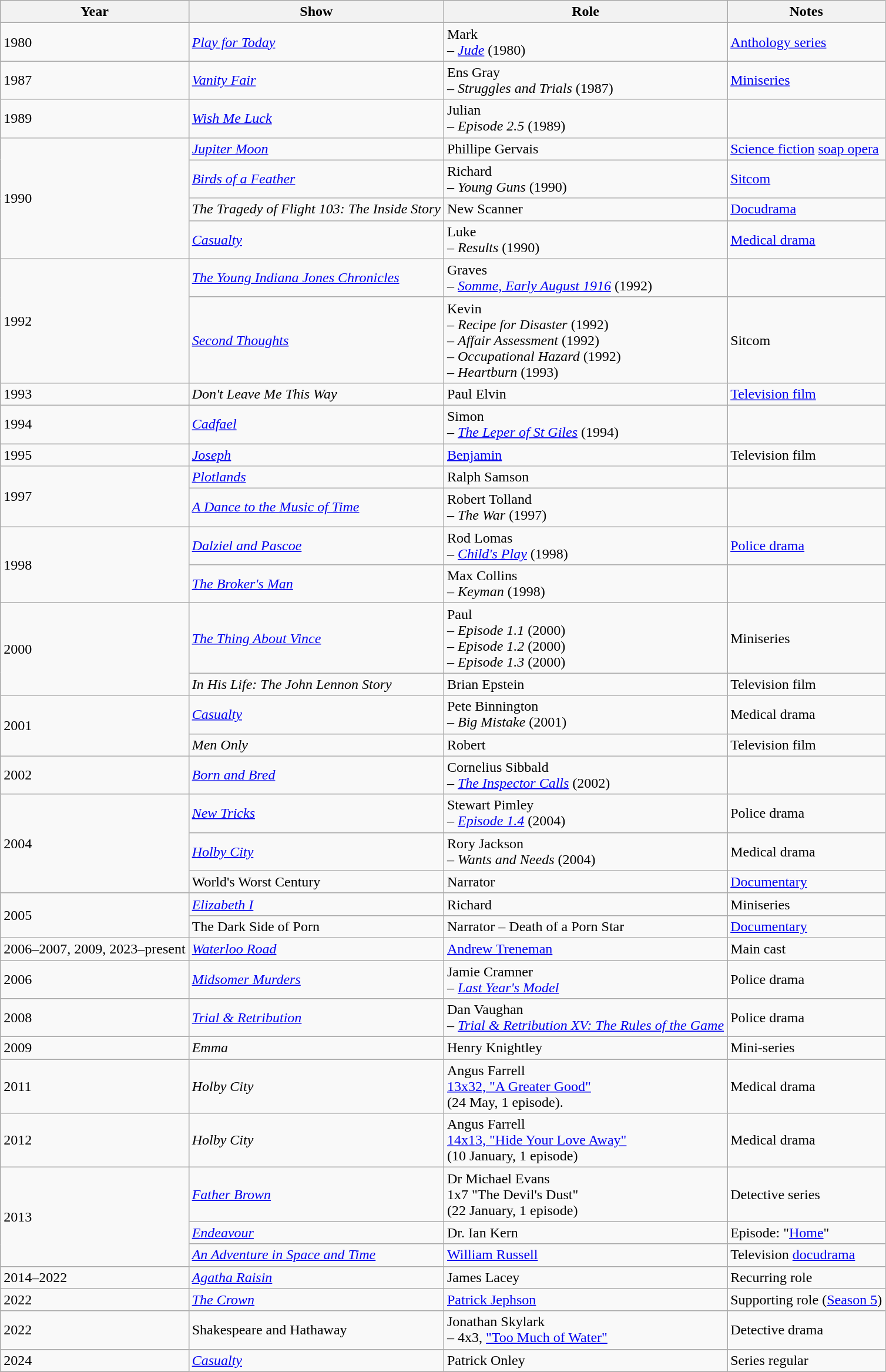<table class="wikitable">
<tr>
<th>Year</th>
<th>Show</th>
<th>Role</th>
<th>Notes</th>
</tr>
<tr>
<td rowspan="1">1980</td>
<td><em><a href='#'>Play for Today</a></em></td>
<td>Mark<br>– <em><a href='#'>Jude</a></em> (1980)</td>
<td><a href='#'>Anthology series</a></td>
</tr>
<tr>
<td rowspan="1">1987</td>
<td><em><a href='#'>Vanity Fair</a></em></td>
<td>Ens Gray<br>– <em>Struggles and Trials</em> (1987)</td>
<td><a href='#'>Miniseries</a></td>
</tr>
<tr>
<td rowspan="1">1989</td>
<td><em><a href='#'>Wish Me Luck</a></em></td>
<td>Julian<br>– <em>Episode 2.5</em> (1989)</td>
<td></td>
</tr>
<tr>
<td rowspan="4">1990</td>
<td><em><a href='#'>Jupiter Moon</a></em></td>
<td>Phillipe Gervais</td>
<td><a href='#'>Science fiction</a> <a href='#'>soap opera</a></td>
</tr>
<tr>
<td><em><a href='#'>Birds of a Feather</a></em></td>
<td>Richard<br>– <em>Young Guns</em> (1990)</td>
<td><a href='#'>Sitcom</a></td>
</tr>
<tr>
<td><em>The Tragedy of Flight 103: The Inside Story</em></td>
<td>New Scanner</td>
<td><a href='#'>Docudrama</a></td>
</tr>
<tr>
<td><em><a href='#'>Casualty</a></em></td>
<td>Luke<br>– <em>Results</em> (1990)</td>
<td><a href='#'>Medical drama</a></td>
</tr>
<tr>
<td rowspan="2">1992</td>
<td><em><a href='#'>The Young Indiana Jones Chronicles</a></em></td>
<td>Graves<br>– <em><a href='#'>Somme, Early August 1916</a></em> (1992)</td>
<td></td>
</tr>
<tr>
<td><em><a href='#'>Second Thoughts</a></em></td>
<td>Kevin<br>– <em>Recipe for Disaster</em> (1992)<br>– <em>Affair Assessment</em> (1992)<br>– <em>Occupational Hazard</em> (1992)<br>– <em>Heartburn</em> (1993)</td>
<td>Sitcom</td>
</tr>
<tr>
<td rowspan="1">1993</td>
<td><em>Don't Leave Me This Way</em></td>
<td>Paul Elvin</td>
<td><a href='#'>Television film</a></td>
</tr>
<tr>
<td rowspan="1">1994</td>
<td><em><a href='#'>Cadfael</a></em></td>
<td>Simon<br>– <em><a href='#'>The Leper of St Giles</a></em> (1994)</td>
<td></td>
</tr>
<tr>
<td rowspan="1">1995</td>
<td><em><a href='#'>Joseph</a></em></td>
<td><a href='#'>Benjamin</a></td>
<td>Television film</td>
</tr>
<tr>
<td rowspan="2">1997</td>
<td><em><a href='#'>Plotlands</a></em></td>
<td>Ralph Samson</td>
<td></td>
</tr>
<tr>
<td><em><a href='#'>A Dance to the Music of Time</a></em></td>
<td>Robert Tolland<br>– <em>The War</em> (1997)</td>
<td></td>
</tr>
<tr>
<td rowspan="2">1998</td>
<td><em><a href='#'>Dalziel and Pascoe</a></em></td>
<td>Rod Lomas<br>– <em><a href='#'>Child's Play</a></em> (1998)</td>
<td><a href='#'>Police drama</a></td>
</tr>
<tr>
<td><em><a href='#'>The Broker's Man</a></em></td>
<td>Max Collins<br>– <em>Keyman</em> (1998)</td>
<td></td>
</tr>
<tr>
<td rowspan="2">2000</td>
<td><em><a href='#'>The Thing About Vince</a></em></td>
<td>Paul<br>– <em>Episode 1.1</em> (2000)<br>– <em>Episode 1.2</em> (2000)<br>– <em>Episode 1.3</em> (2000)</td>
<td>Miniseries</td>
</tr>
<tr>
<td><em>In His Life: The John Lennon Story</em></td>
<td>Brian Epstein</td>
<td>Television film</td>
</tr>
<tr>
<td rowspan="2">2001</td>
<td><em><a href='#'>Casualty</a></em></td>
<td>Pete Binnington<br>– <em>Big Mistake</em> (2001)</td>
<td>Medical drama</td>
</tr>
<tr>
<td><em>Men Only</em></td>
<td>Robert</td>
<td>Television film</td>
</tr>
<tr>
<td rowspan="1">2002</td>
<td><em><a href='#'>Born and Bred</a></em></td>
<td>Cornelius Sibbald<br>– <em><a href='#'>The Inspector Calls</a></em> (2002)</td>
<td></td>
</tr>
<tr>
<td rowspan="3">2004</td>
<td><em><a href='#'>New Tricks</a></em></td>
<td>Stewart Pimley<br>– <em><a href='#'>Episode 1.4</a></em> (2004)</td>
<td>Police drama</td>
</tr>
<tr>
<td><em><a href='#'>Holby City</a></em></td>
<td>Rory Jackson<br>– <em>Wants and Needs</em> (2004)</td>
<td>Medical drama</td>
</tr>
<tr>
<td>World's Worst Century</td>
<td>Narrator</td>
<td><a href='#'>Documentary</a></td>
</tr>
<tr>
<td rowspan="2">2005</td>
<td><em><a href='#'>Elizabeth I</a></em></td>
<td>Richard</td>
<td>Miniseries</td>
</tr>
<tr>
<td>The Dark Side of Porn</td>
<td>Narrator – Death of a Porn Star</td>
<td><a href='#'>Documentary</a></td>
</tr>
<tr>
<td rowspan="1">2006–2007, 2009, 2023–present</td>
<td><em><a href='#'>Waterloo Road</a></em></td>
<td><a href='#'>Andrew Treneman</a></td>
<td>Main cast</td>
</tr>
<tr>
<td rowspan="1">2006</td>
<td><em><a href='#'>Midsomer Murders</a></em></td>
<td>Jamie Cramner<br>– <em><a href='#'>Last Year's Model</a></em></td>
<td>Police drama</td>
</tr>
<tr>
<td rowspan="1">2008</td>
<td><em><a href='#'>Trial & Retribution</a></em></td>
<td>Dan Vaughan<br>– <em><a href='#'>Trial & Retribution XV: The Rules of the Game</a></em></td>
<td>Police drama</td>
</tr>
<tr>
<td rowspan="1">2009</td>
<td><em>Emma</em></td>
<td>Henry Knightley</td>
<td>Mini-series</td>
</tr>
<tr>
<td rowspan="1">2011</td>
<td><em>Holby City</em></td>
<td>Angus Farrell<br><a href='#'>13x32, "A Greater Good"</a><br>(24 May, 1 episode).</td>
<td>Medical drama</td>
</tr>
<tr>
<td rowspan="1">2012</td>
<td><em>Holby City</em></td>
<td>Angus Farrell<br> <a href='#'>14x13, "Hide Your Love Away"</a><br> (10 January, 1 episode)</td>
<td>Medical drama</td>
</tr>
<tr>
<td rowspan="3">2013</td>
<td><em><a href='#'>Father Brown</a></em></td>
<td>Dr Michael Evans<br>1x7 "The Devil's Dust"<br>(22 January, 1 episode)</td>
<td>Detective series</td>
</tr>
<tr>
<td><em><a href='#'>Endeavour</a></em></td>
<td>Dr. Ian Kern</td>
<td>Episode: "<a href='#'>Home</a>"</td>
</tr>
<tr>
<td><em><a href='#'>An Adventure in Space and Time</a></em></td>
<td><a href='#'>William Russell</a></td>
<td>Television <a href='#'>docudrama</a></td>
</tr>
<tr>
<td>2014–2022</td>
<td><em><a href='#'>Agatha Raisin</a></em></td>
<td>James Lacey</td>
<td>Recurring role</td>
</tr>
<tr>
<td>2022</td>
<td><em><a href='#'>The Crown</a></em></td>
<td><a href='#'>Patrick Jephson</a></td>
<td>Supporting role (<a href='#'>Season 5</a>)</td>
</tr>
<tr>
<td>2022</td>
<td>Shakespeare and Hathaway</td>
<td>Jonathan Skylark<br>– 4x3, <a href='#'>"Too Much of Water"</a></td>
<td>Detective drama</td>
</tr>
<tr>
<td>2024</td>
<td><em><a href='#'>Casualty</a></em></td>
<td>Patrick Onley</td>
<td>Series regular</td>
</tr>
</table>
